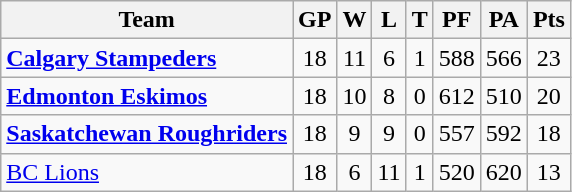<table class="wikitable" style="float:left; margin-right:1em">
<tr>
<th>Team</th>
<th>GP</th>
<th>W</th>
<th>L</th>
<th>T</th>
<th>PF</th>
<th>PA</th>
<th>Pts</th>
</tr>
<tr align="center">
<td align="left"><strong><a href='#'>Calgary Stampeders</a></strong></td>
<td>18</td>
<td>11</td>
<td>6</td>
<td>1</td>
<td>588</td>
<td>566</td>
<td>23</td>
</tr>
<tr align="center">
<td align="left"><strong><a href='#'>Edmonton Eskimos</a></strong></td>
<td>18</td>
<td>10</td>
<td>8</td>
<td>0</td>
<td>612</td>
<td>510</td>
<td>20</td>
</tr>
<tr align="center">
<td align="left"><strong><a href='#'>Saskatchewan Roughriders</a></strong></td>
<td>18</td>
<td>9</td>
<td>9</td>
<td>0</td>
<td>557</td>
<td>592</td>
<td>18</td>
</tr>
<tr align="center">
<td align="left"><a href='#'>BC Lions</a></td>
<td>18</td>
<td>6</td>
<td>11</td>
<td>1</td>
<td>520</td>
<td>620</td>
<td>13</td>
</tr>
</table>
